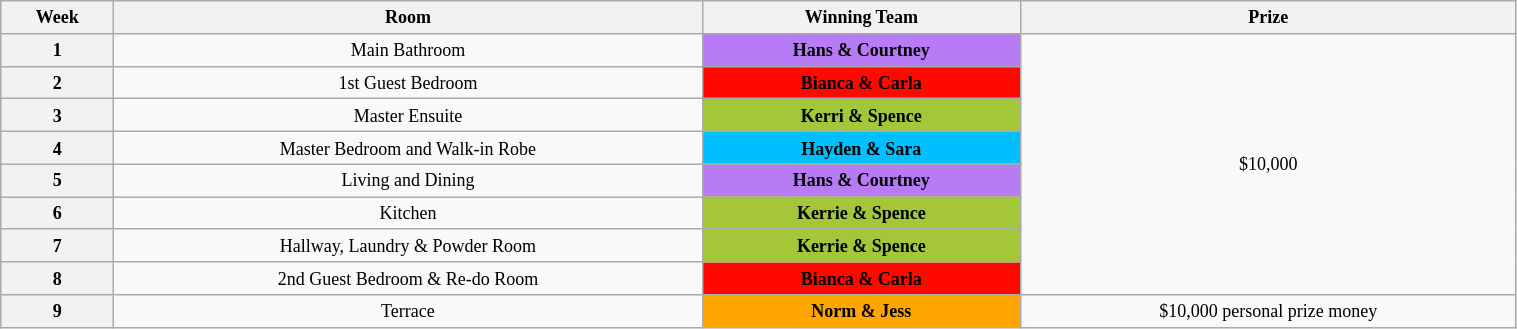<table class="wikitable" style="text-align: center; font-size: 9pt; line-height:16px; width:80%">
<tr>
<th>Week</th>
<th>Room</th>
<th>Winning Team</th>
<th>Prize</th>
</tr>
<tr>
<th>1</th>
<td>Main Bathroom</td>
<td style="background:#B87BF6; color:black;"><strong>Hans & Courtney</strong></td>
<td rowspan="8">$10,000</td>
</tr>
<tr>
<th>2</th>
<td>1st Guest Bedroom</td>
<td style="background:#FF0800; color:black;"><strong>Bianca & Carla</strong></td>
</tr>
<tr>
<th>3</th>
<td>Master Ensuite</td>
<td style="background:#A4C639; color:black;"><strong>Kerri & Spence</strong></td>
</tr>
<tr>
<th>4</th>
<td>Master Bedroom and Walk-in Robe</td>
<td style="background:#00BFFF; color:black;"><strong>Hayden & Sara</strong></td>
</tr>
<tr>
<th>5</th>
<td>Living and Dining</td>
<td style="background:#B87BF6; color:black;"><strong>Hans & Courtney</strong></td>
</tr>
<tr>
<th>6</th>
<td>Kitchen</td>
<td style="background:#A4C639; color:black;"><strong>Kerrie & Spence</strong></td>
</tr>
<tr>
<th>7</th>
<td>Hallway, Laundry & Powder Room</td>
<td style="background:#A4C639; color:black;"><strong>Kerrie & Spence</strong></td>
</tr>
<tr>
<th>8</th>
<td>2nd Guest Bedroom & Re-do Room</td>
<td style="background:#FF0800; color:black;"><strong>Bianca & Carla</strong></td>
</tr>
<tr>
<th>9</th>
<td>Terrace</td>
<td style="background:#FFA500; color:black;"><strong>Norm & Jess</strong></td>
<td>$10,000 personal prize money</td>
</tr>
</table>
